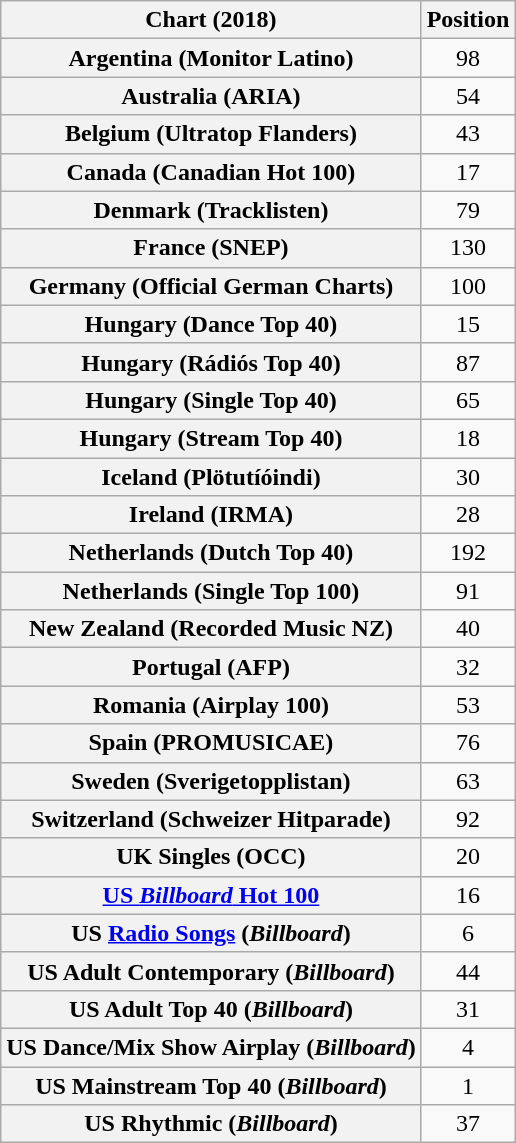<table class="wikitable sortable plainrowheaders" style="text-align:center">
<tr>
<th scope="col">Chart (2018)</th>
<th scope="col">Position</th>
</tr>
<tr>
<th scope="row">Argentina (Monitor Latino)</th>
<td>98</td>
</tr>
<tr>
<th scope="row">Australia (ARIA)</th>
<td>54</td>
</tr>
<tr>
<th scope="row">Belgium (Ultratop Flanders)</th>
<td>43</td>
</tr>
<tr>
<th scope="row">Canada (Canadian Hot 100)</th>
<td>17</td>
</tr>
<tr>
<th scope="row">Denmark (Tracklisten)</th>
<td>79</td>
</tr>
<tr>
<th scope="row">France (SNEP)</th>
<td>130</td>
</tr>
<tr>
<th scope="row">Germany (Official German Charts)</th>
<td>100</td>
</tr>
<tr>
<th scope="row">Hungary (Dance Top 40)</th>
<td>15</td>
</tr>
<tr>
<th scope="row">Hungary (Rádiós Top 40)</th>
<td>87</td>
</tr>
<tr>
<th scope="row">Hungary (Single Top 40)</th>
<td>65</td>
</tr>
<tr>
<th scope="row">Hungary (Stream Top 40)</th>
<td>18</td>
</tr>
<tr>
<th scope="row">Iceland (Plötutíóindi)</th>
<td>30</td>
</tr>
<tr>
<th scope="row">Ireland (IRMA)</th>
<td>28</td>
</tr>
<tr>
<th scope="row">Netherlands (Dutch Top 40)</th>
<td>192</td>
</tr>
<tr>
<th scope="row">Netherlands (Single Top 100)</th>
<td>91</td>
</tr>
<tr>
<th scope="row">New Zealand (Recorded Music NZ)</th>
<td>40</td>
</tr>
<tr>
<th scope="row">Portugal (AFP)</th>
<td>32</td>
</tr>
<tr>
<th scope="row">Romania (Airplay 100)</th>
<td>53</td>
</tr>
<tr>
<th scope="row">Spain (PROMUSICAE)</th>
<td>76</td>
</tr>
<tr>
<th scope="row">Sweden (Sverigetopplistan)</th>
<td>63</td>
</tr>
<tr>
<th scope="row">Switzerland (Schweizer Hitparade)</th>
<td>92</td>
</tr>
<tr>
<th scope="row">UK Singles (OCC)</th>
<td>20</td>
</tr>
<tr>
<th scope="row"><a href='#'>US <em>Billboard</em> Hot 100</a></th>
<td>16</td>
</tr>
<tr>
<th scope="row">US <a href='#'>Radio Songs</a> (<em>Billboard</em>)</th>
<td>6</td>
</tr>
<tr>
<th scope="row">US Adult Contemporary (<em>Billboard</em>)</th>
<td>44</td>
</tr>
<tr>
<th scope="row">US Adult Top 40 (<em>Billboard</em>)</th>
<td>31</td>
</tr>
<tr>
<th scope="row">US Dance/Mix Show Airplay (<em>Billboard</em>)</th>
<td>4</td>
</tr>
<tr>
<th scope="row">US Mainstream Top 40 (<em>Billboard</em>)</th>
<td>1</td>
</tr>
<tr>
<th scope="row">US Rhythmic (<em>Billboard</em>)</th>
<td>37</td>
</tr>
</table>
